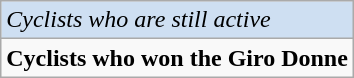<table class="wikitable">
<tr>
<td style= "background:#CEDFF2;"><em>Cyclists who are still active</em></td>
</tr>
<tr>
<td><strong>Cyclists who won the Giro Donne</strong></td>
</tr>
</table>
